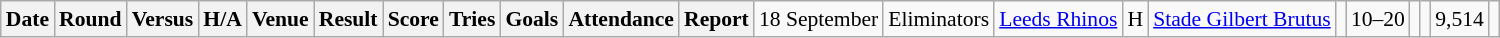<table class="wikitable defaultleft col2center col4center col7center col10right" style="font-size:90%;">
<tr>
<th>Date</th>
<th>Round</th>
<th>Versus</th>
<th>H/A</th>
<th>Venue</th>
<th>Result</th>
<th>Score</th>
<th>Tries</th>
<th>Goals</th>
<th>Attendance</th>
<th>Report</th>
<td>18 September</td>
<td>Eliminators</td>
<td> <a href='#'>Leeds Rhinos</a></td>
<td>H</td>
<td><a href='#'>Stade Gilbert Brutus</a></td>
<td></td>
<td>10–20</td>
<td></td>
<td></td>
<td>9,514</td>
<td></td>
</tr>
</table>
